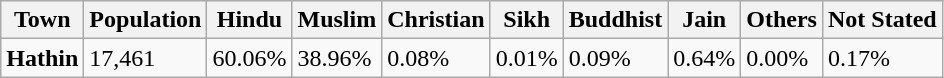<table class="wikitable">
<tr>
<th>Town</th>
<th>Population</th>
<th>Hindu</th>
<th>Muslim</th>
<th>Christian</th>
<th>Sikh</th>
<th>Buddhist</th>
<th>Jain</th>
<th>Others</th>
<th>Not Stated</th>
</tr>
<tr>
<td><strong>Hathin</strong></td>
<td>17,461</td>
<td>60.06%</td>
<td>38.96%</td>
<td>0.08%</td>
<td>0.01%</td>
<td>0.09%</td>
<td>0.64%</td>
<td>0.00%</td>
<td>0.17%</td>
</tr>
</table>
